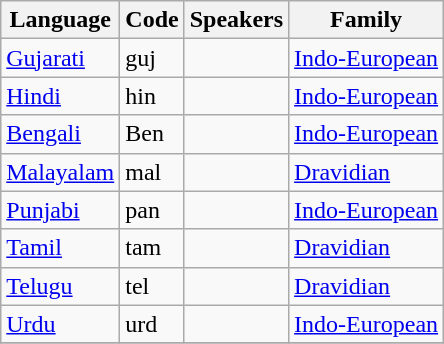<table class="wikitable sortable">
<tr>
<th>Language</th>
<th>Code</th>
<th>Speakers</th>
<th>Family</th>
</tr>
<tr>
<td><a href='#'>Gujarati</a></td>
<td>guj</td>
<td style="text-align: right;"></td>
<td><a href='#'>Indo-European</a></td>
</tr>
<tr>
<td><a href='#'>Hindi</a></td>
<td>hin</td>
<td style="text-align: right;"></td>
<td><a href='#'>Indo-European</a></td>
</tr>
<tr>
<td><a href='#'>Bengali</a></td>
<td>Ben</td>
<td style="text-align: right;"></td>
<td><a href='#'>Indo-European</a></td>
</tr>
<tr>
<td><a href='#'>Malayalam</a></td>
<td>mal</td>
<td style="text-align: right;"></td>
<td><a href='#'>Dravidian</a></td>
</tr>
<tr>
<td><a href='#'>Punjabi</a></td>
<td>pan</td>
<td style="text-align: right;"></td>
<td><a href='#'>Indo-European</a></td>
</tr>
<tr>
<td><a href='#'>Tamil</a></td>
<td>tam</td>
<td style="text-align: right;"></td>
<td><a href='#'>Dravidian</a></td>
</tr>
<tr>
<td><a href='#'>Telugu</a></td>
<td>tel</td>
<td style="text-align: right;"></td>
<td><a href='#'>Dravidian</a></td>
</tr>
<tr>
<td><a href='#'>Urdu</a></td>
<td>urd</td>
<td style="text-align: right;"></td>
<td><a href='#'>Indo-European</a></td>
</tr>
<tr>
</tr>
</table>
